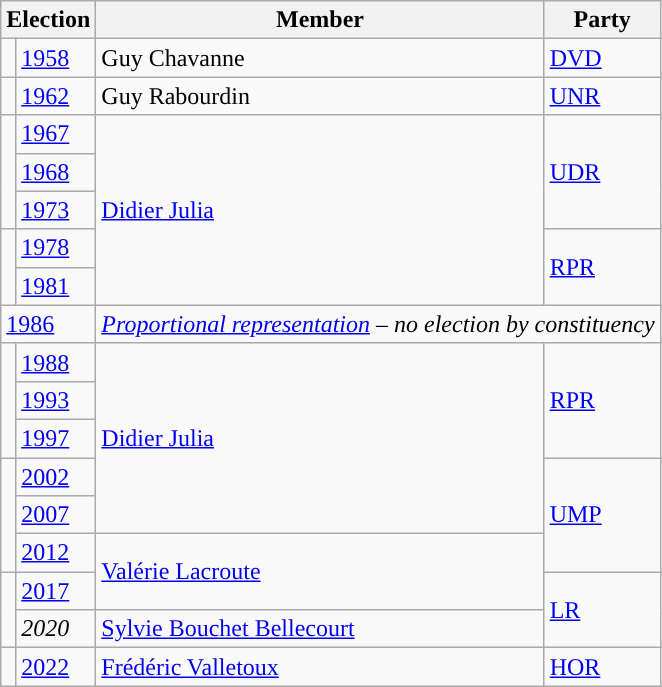<table class="wikitable">
<tr>
<th colspan="2">Election</th>
<th>Member</th>
<th>Party</th>
</tr>
<tr>
<td style="color:inherit;background-color: "></td>
<td><a href='#'>1958</a></td>
<td>Guy Chavanne</td>
<td><a href='#'>DVD</a></td>
</tr>
<tr>
<td style="color:inherit;background-color: "></td>
<td><a href='#'>1962</a></td>
<td>Guy Rabourdin</td>
<td><a href='#'>UNR</a></td>
</tr>
<tr>
<td rowspan=3 style="color:inherit;background-color: "></td>
<td><a href='#'>1967</a></td>
<td rowspan="5"><a href='#'>Didier Julia</a></td>
<td rowspan="3"><a href='#'>UDR</a></td>
</tr>
<tr>
<td><a href='#'>1968</a></td>
</tr>
<tr>
<td><a href='#'>1973</a></td>
</tr>
<tr>
<td rowspan=2 style="color:inherit;background-color: "></td>
<td><a href='#'>1978</a></td>
<td rowspan="2"><a href='#'>RPR</a></td>
</tr>
<tr>
<td><a href='#'>1981</a></td>
</tr>
<tr>
<td colspan="2"><a href='#'>1986</a></td>
<td colspan="2"><em><a href='#'>Proportional representation</a> – no election by constituency</em></td>
</tr>
<tr>
<td rowspan=3 style="color:inherit;background-color: "></td>
<td><a href='#'>1988</a></td>
<td rowspan=5><a href='#'>Didier Julia</a></td>
<td rowspan=3><a href='#'>RPR</a></td>
</tr>
<tr>
<td><a href='#'>1993</a></td>
</tr>
<tr>
<td><a href='#'>1997</a></td>
</tr>
<tr>
<td rowspan="3" style="color:inherit;background-color: "></td>
<td><a href='#'>2002</a></td>
<td rowspan="3"><a href='#'>UMP</a></td>
</tr>
<tr>
<td><a href='#'>2007</a></td>
</tr>
<tr>
<td><a href='#'>2012</a></td>
<td rowspan=2><a href='#'>Valérie Lacroute</a></td>
</tr>
<tr>
<td rowspan=2 style="color:inherit;background-color: "></td>
<td><a href='#'>2017</a></td>
<td rowspan=2><a href='#'>LR</a></td>
</tr>
<tr>
<td><em>2020</em></td>
<td><a href='#'>Sylvie Bouchet Bellecourt</a></td>
</tr>
<tr>
<td style="color:inherit;background-color: "></td>
<td><a href='#'>2022</a></td>
<td><a href='#'>Frédéric Valletoux</a></td>
<td><a href='#'>HOR</a></td>
</tr>
</table>
